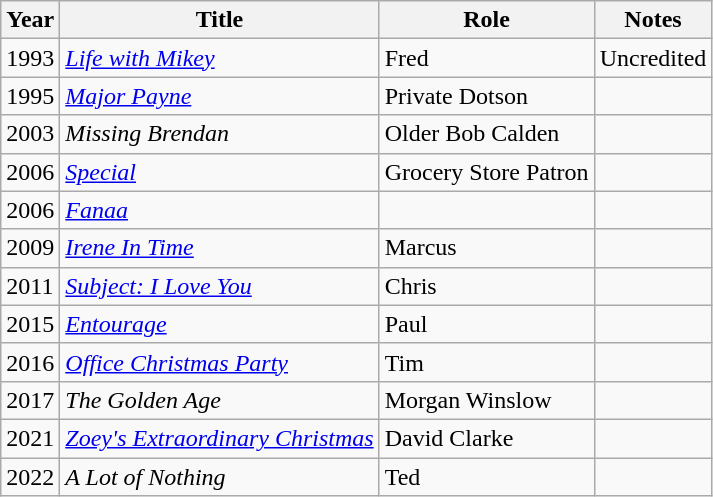<table class="wikitable sortable">
<tr>
<th>Year</th>
<th>Title</th>
<th>Role</th>
<th class="unsortable">Notes</th>
</tr>
<tr>
<td>1993</td>
<td><em><a href='#'>Life with Mikey</a></em></td>
<td>Fred</td>
<td>Uncredited</td>
</tr>
<tr>
<td>1995</td>
<td><em><a href='#'>Major Payne</a></em></td>
<td>Private Dotson</td>
<td></td>
</tr>
<tr>
<td>2003</td>
<td><em>Missing Brendan</em></td>
<td>Older Bob Calden</td>
<td></td>
</tr>
<tr>
<td>2006</td>
<td><em><a href='#'>Special</a></em></td>
<td>Grocery Store Patron</td>
<td></td>
</tr>
<tr>
<td>2006</td>
<td><em><a href='#'>Fanaa</a></em></td>
<td></td>
<td></td>
</tr>
<tr>
<td>2009</td>
<td><em><a href='#'>Irene In Time</a></em></td>
<td>Marcus</td>
<td></td>
</tr>
<tr>
<td>2011</td>
<td><em><a href='#'>Subject: I Love You</a></em></td>
<td>Chris</td>
<td></td>
</tr>
<tr>
<td>2015</td>
<td><em><a href='#'>Entourage</a></em></td>
<td>Paul</td>
<td></td>
</tr>
<tr>
<td>2016</td>
<td><em><a href='#'>Office Christmas Party</a></em></td>
<td>Tim</td>
<td></td>
</tr>
<tr>
<td>2017</td>
<td><em>The Golden Age</em></td>
<td>Morgan Winslow</td>
<td></td>
</tr>
<tr>
<td>2021</td>
<td><em><a href='#'>Zoey's Extraordinary Christmas</a></em></td>
<td>David Clarke</td>
<td></td>
</tr>
<tr>
<td>2022</td>
<td><em>A Lot of Nothing</em></td>
<td>Ted</td>
<td></td>
</tr>
</table>
